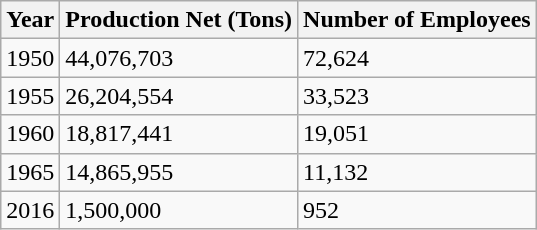<table class="wikitable">
<tr>
<th>Year</th>
<th>Production Net (Tons)</th>
<th>Number of Employees</th>
</tr>
<tr>
<td>1950</td>
<td>44,076,703</td>
<td>72,624</td>
</tr>
<tr>
<td>1955</td>
<td>26,204,554</td>
<td>33,523</td>
</tr>
<tr>
<td>1960</td>
<td>18,817,441</td>
<td>19,051</td>
</tr>
<tr>
<td>1965</td>
<td>14,865,955</td>
<td>11,132</td>
</tr>
<tr>
<td>2016</td>
<td>1,500,000</td>
<td>952</td>
</tr>
</table>
